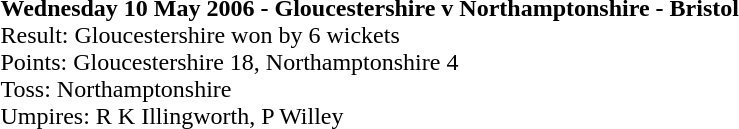<table>
<tr>
<td><strong>Wednesday 10 May 2006 - Gloucestershire 	v 	Northamptonshire - Bristol</strong><br>Result: Gloucestershire won by 6 wickets<br>
Points: Gloucestershire 18, Northamptonshire 4<br>Toss: Northamptonshire<br>
Umpires: R K Illingworth, P Willey<br></td>
</tr>
</table>
